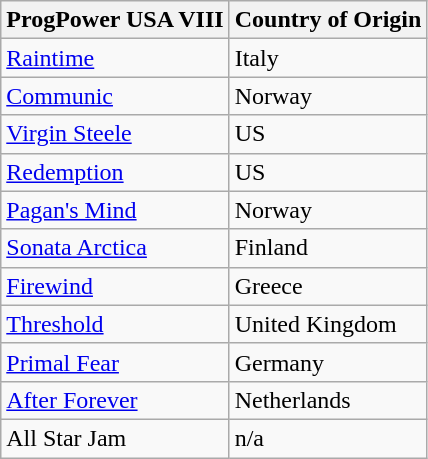<table class="wikitable">
<tr>
<th>ProgPower USA VIII</th>
<th>Country of Origin</th>
</tr>
<tr>
<td><a href='#'>Raintime</a></td>
<td>Italy</td>
</tr>
<tr>
<td><a href='#'>Communic</a></td>
<td>Norway</td>
</tr>
<tr>
<td><a href='#'>Virgin Steele</a></td>
<td>US</td>
</tr>
<tr>
<td><a href='#'>Redemption</a></td>
<td>US</td>
</tr>
<tr>
<td><a href='#'>Pagan's Mind</a></td>
<td>Norway</td>
</tr>
<tr>
<td><a href='#'>Sonata Arctica</a></td>
<td>Finland</td>
</tr>
<tr>
<td><a href='#'>Firewind</a></td>
<td>Greece</td>
</tr>
<tr>
<td><a href='#'>Threshold</a></td>
<td>United Kingdom</td>
</tr>
<tr>
<td><a href='#'>Primal Fear</a></td>
<td>Germany</td>
</tr>
<tr>
<td><a href='#'>After Forever</a></td>
<td>Netherlands</td>
</tr>
<tr>
<td>All Star Jam</td>
<td>n/a</td>
</tr>
</table>
